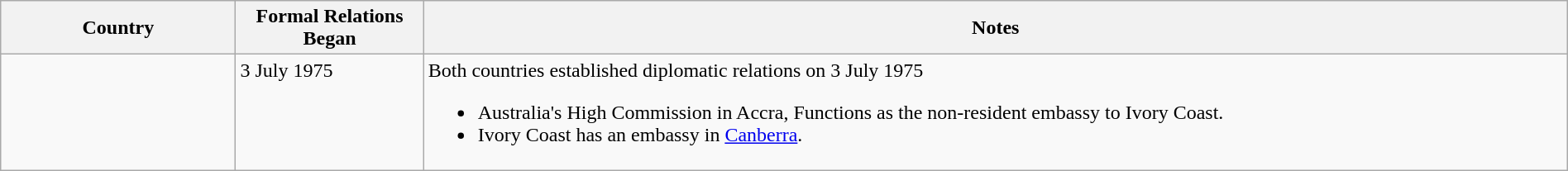<table class="wikitable sortable" style="width:100%; margin:auto;">
<tr>
<th style="width:15%;">Country</th>
<th style="width:12%;">Formal Relations Began</th>
<th>Notes</th>
</tr>
<tr valign="top">
<td></td>
<td>3 July 1975</td>
<td>Both countries established diplomatic relations on 3 July 1975<br><ul><li>Australia's High Commission in Accra, Functions as the non-resident embassy to Ivory Coast.</li><li>Ivory Coast has an embassy in <a href='#'>Canberra</a>.</li></ul></td>
</tr>
</table>
